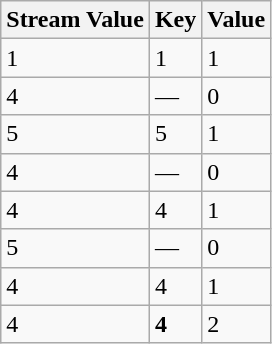<table class="wikitable">
<tr>
<th>Stream Value</th>
<th>Key</th>
<th>Value</th>
</tr>
<tr>
<td>1</td>
<td>1</td>
<td>1</td>
</tr>
<tr>
<td>4</td>
<td>—</td>
<td>0</td>
</tr>
<tr>
<td>5</td>
<td>5</td>
<td>1</td>
</tr>
<tr>
<td>4</td>
<td>—</td>
<td>0</td>
</tr>
<tr>
<td>4</td>
<td>4</td>
<td>1</td>
</tr>
<tr>
<td>5</td>
<td>—</td>
<td>0</td>
</tr>
<tr>
<td>4</td>
<td>4</td>
<td>1</td>
</tr>
<tr>
<td>4</td>
<td><strong>4</strong></td>
<td>2</td>
</tr>
</table>
